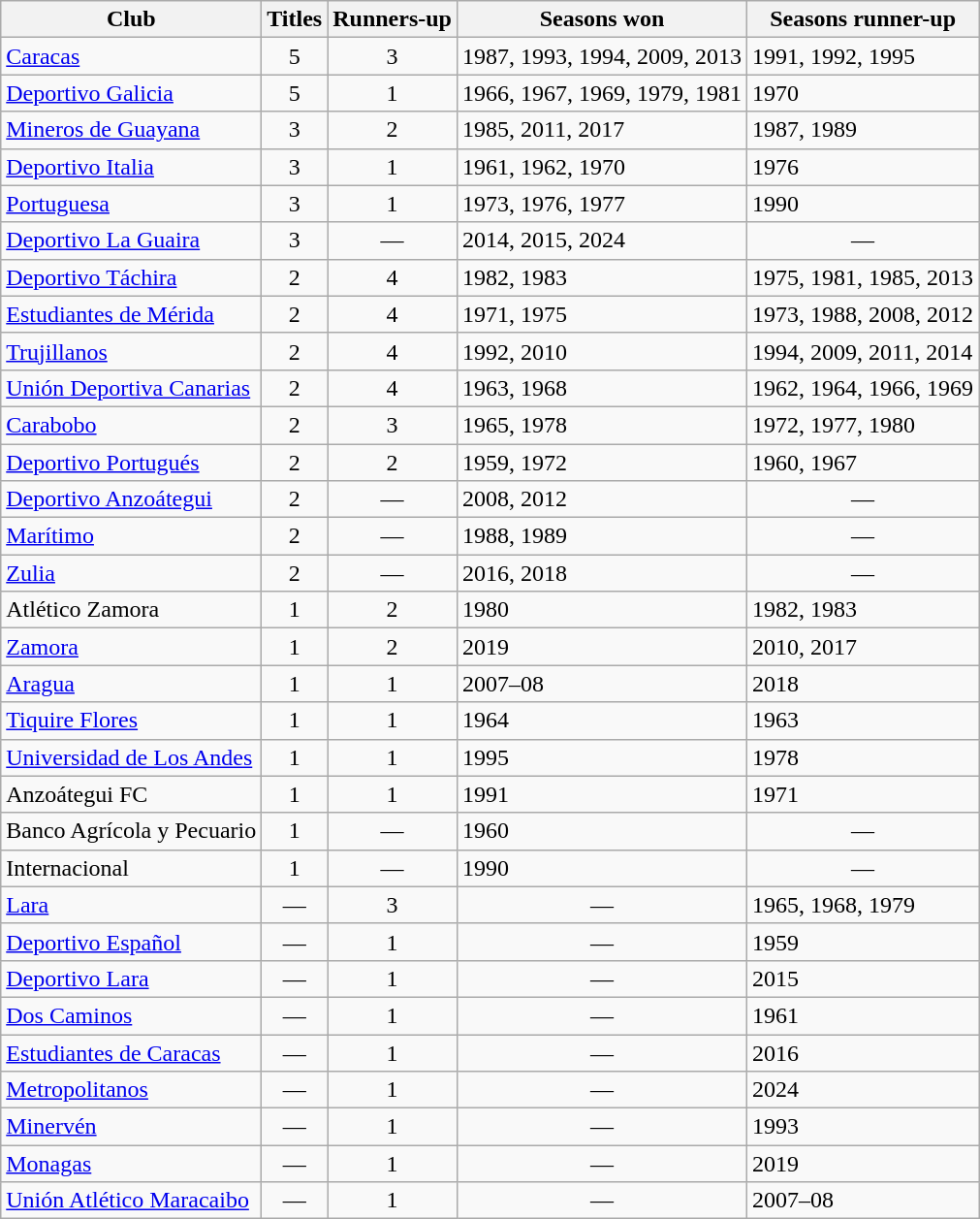<table class="wikitable sortable plainrowheaders">
<tr>
<th scope=col>Club</th>
<th scope=col>Titles</th>
<th scope=col>Runners-up</th>
<th scope=col>Seasons won</th>
<th scope=col>Seasons runner-up</th>
</tr>
<tr>
<td><a href='#'>Caracas</a></td>
<td align="center">5</td>
<td align="center">3</td>
<td>1987, 1993, 1994, 2009, 2013</td>
<td>1991, 1992, 1995</td>
</tr>
<tr>
<td><a href='#'>Deportivo Galicia</a></td>
<td align="center">5</td>
<td align="center">1</td>
<td>1966, 1967, 1969, 1979, 1981</td>
<td>1970</td>
</tr>
<tr>
<td><a href='#'>Mineros de Guayana</a></td>
<td align="center">3</td>
<td align="center">2</td>
<td>1985, 2011, 2017</td>
<td>1987, 1989</td>
</tr>
<tr>
<td><a href='#'>Deportivo Italia</a></td>
<td align="center">3</td>
<td align="center">1</td>
<td>1961, 1962, 1970</td>
<td>1976</td>
</tr>
<tr>
<td><a href='#'>Portuguesa</a></td>
<td align="center">3</td>
<td align="center">1</td>
<td>1973, 1976, 1977</td>
<td>1990</td>
</tr>
<tr>
<td><a href='#'>Deportivo La Guaira</a></td>
<td align="center">3</td>
<td align=center>—</td>
<td>2014, 2015, 2024</td>
<td align=center>—</td>
</tr>
<tr>
<td><a href='#'>Deportivo Táchira</a></td>
<td align="center">2</td>
<td align="center">4</td>
<td>1982, 1983</td>
<td>1975, 1981, 1985, 2013</td>
</tr>
<tr>
<td><a href='#'>Estudiantes de Mérida</a></td>
<td align="center">2</td>
<td align=center>4</td>
<td>1971, 1975</td>
<td>1973, 1988, 2008, 2012</td>
</tr>
<tr>
<td><a href='#'>Trujillanos</a></td>
<td align="center">2</td>
<td align=center>4</td>
<td>1992, 2010</td>
<td>1994, 2009, 2011, 2014</td>
</tr>
<tr>
<td><a href='#'>Unión Deportiva Canarias</a></td>
<td align="center">2</td>
<td align=center>4</td>
<td>1963, 1968</td>
<td>1962, 1964, 1966, 1969</td>
</tr>
<tr>
<td><a href='#'>Carabobo</a></td>
<td align="center">2</td>
<td align=center>3</td>
<td>1965, 1978</td>
<td>1972, 1977, 1980</td>
</tr>
<tr>
<td><a href='#'>Deportivo Portugués</a></td>
<td align="center">2</td>
<td align=center>2</td>
<td>1959, 1972</td>
<td>1960, 1967</td>
</tr>
<tr>
<td><a href='#'>Deportivo Anzoátegui</a></td>
<td align="center">2</td>
<td align=center>—</td>
<td>2008, 2012</td>
<td align=center>—</td>
</tr>
<tr>
<td><a href='#'>Marítimo</a></td>
<td align="center">2</td>
<td align=center>—</td>
<td>1988, 1989</td>
<td align=center>—</td>
</tr>
<tr>
<td><a href='#'>Zulia</a></td>
<td align="center">2</td>
<td align=center>—</td>
<td>2016, 2018</td>
<td align=center>—</td>
</tr>
<tr>
<td>Atlético Zamora</td>
<td align="center">1</td>
<td align=center>2</td>
<td>1980</td>
<td>1982, 1983</td>
</tr>
<tr>
<td><a href='#'>Zamora</a></td>
<td align="center">1</td>
<td align=center>2</td>
<td>2019</td>
<td>2010, 2017</td>
</tr>
<tr>
<td><a href='#'>Aragua</a></td>
<td align="center">1</td>
<td align=center>1</td>
<td>2007–08</td>
<td>2018</td>
</tr>
<tr>
<td><a href='#'>Tiquire Flores</a></td>
<td align="center">1</td>
<td align=center>1</td>
<td>1964</td>
<td>1963</td>
</tr>
<tr>
<td><a href='#'>Universidad de Los Andes</a></td>
<td align="center">1</td>
<td align=center>1</td>
<td>1995</td>
<td>1978</td>
</tr>
<tr>
<td>Anzoátegui FC</td>
<td align="center">1</td>
<td align=center>1</td>
<td>1991</td>
<td>1971</td>
</tr>
<tr>
<td>Banco Agrícola y Pecuario</td>
<td align="center">1</td>
<td align=center>—</td>
<td>1960</td>
<td align=center>—</td>
</tr>
<tr>
<td>Internacional</td>
<td align="center">1</td>
<td align=center>—</td>
<td>1990</td>
<td align=center>—</td>
</tr>
<tr>
<td><a href='#'>Lara</a></td>
<td align=center>—</td>
<td align="center">3</td>
<td align=center>—</td>
<td>1965, 1968, 1979</td>
</tr>
<tr>
<td><a href='#'>Deportivo Español</a></td>
<td align=center>—</td>
<td align="center">1</td>
<td align=center>—</td>
<td>1959</td>
</tr>
<tr>
<td><a href='#'>Deportivo Lara</a></td>
<td align=center>—</td>
<td align="center">1</td>
<td align=center>—</td>
<td>2015</td>
</tr>
<tr>
<td><a href='#'>Dos Caminos</a></td>
<td align=center>—</td>
<td align="center">1</td>
<td align=center>—</td>
<td>1961</td>
</tr>
<tr>
<td><a href='#'>Estudiantes de Caracas</a></td>
<td align=center>—</td>
<td align="center">1</td>
<td align=center>—</td>
<td>2016</td>
</tr>
<tr>
<td><a href='#'>Metropolitanos</a></td>
<td align=center>—</td>
<td align="center">1</td>
<td align=center>—</td>
<td>2024</td>
</tr>
<tr>
<td><a href='#'>Minervén</a></td>
<td align=center>—</td>
<td align="center">1</td>
<td align=center>—</td>
<td>1993</td>
</tr>
<tr>
<td><a href='#'>Monagas</a></td>
<td align=center>—</td>
<td align="center">1</td>
<td align=center>—</td>
<td>2019</td>
</tr>
<tr>
<td><a href='#'>Unión Atlético Maracaibo</a></td>
<td align=center>—</td>
<td align="center">1</td>
<td align=center>—</td>
<td>2007–08</td>
</tr>
</table>
